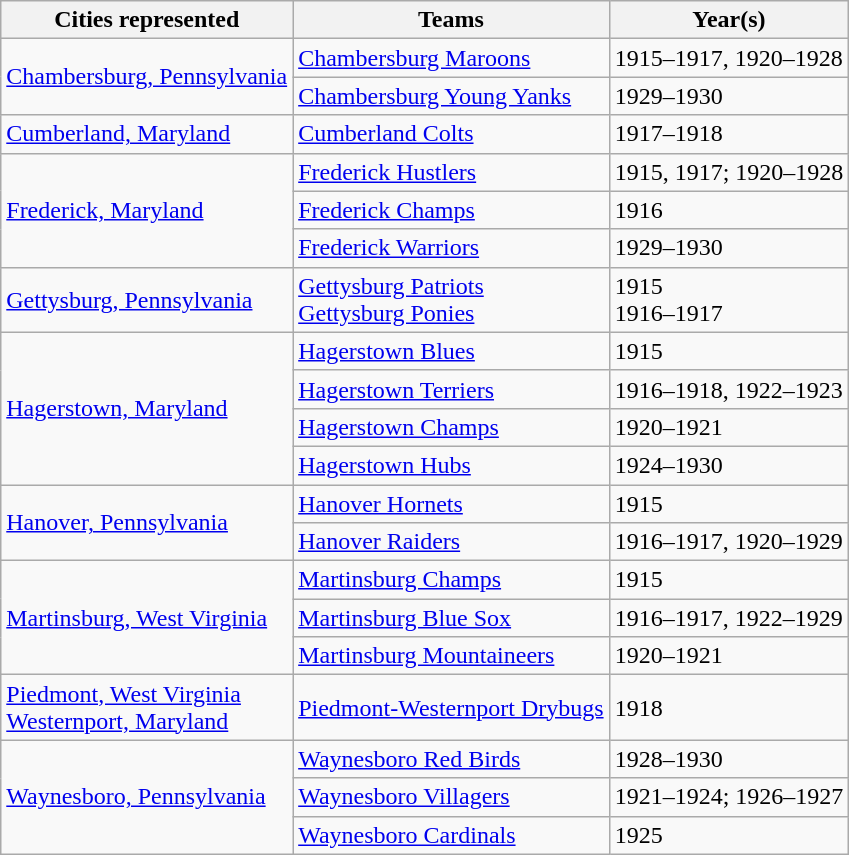<table class="wikitable">
<tr>
<th>Cities represented</th>
<th>Teams</th>
<th>Year(s)</th>
</tr>
<tr>
<td rowspan=2><a href='#'>Chambersburg, Pennsylvania</a></td>
<td><a href='#'>Chambersburg Maroons</a></td>
<td>1915–1917, 1920–1928</td>
</tr>
<tr>
<td><a href='#'>Chambersburg Young Yanks</a></td>
<td>1929–1930</td>
</tr>
<tr>
<td><a href='#'>Cumberland, Maryland</a></td>
<td><a href='#'>Cumberland Colts</a></td>
<td>1917–1918</td>
</tr>
<tr>
<td rowspan=3><a href='#'>Frederick, Maryland</a></td>
<td><a href='#'>Frederick Hustlers</a></td>
<td>1915, 1917; 1920–1928</td>
</tr>
<tr>
<td><a href='#'>Frederick Champs</a></td>
<td>1916</td>
</tr>
<tr>
<td><a href='#'>Frederick Warriors</a></td>
<td>1929–1930</td>
</tr>
<tr>
<td><a href='#'>Gettysburg, Pennsylvania</a></td>
<td><a href='#'>Gettysburg Patriots</a><br><a href='#'>Gettysburg Ponies</a></td>
<td>1915<br>1916–1917</td>
</tr>
<tr>
<td rowspan=4><a href='#'>Hagerstown, Maryland</a></td>
<td><a href='#'>Hagerstown Blues</a></td>
<td>1915</td>
</tr>
<tr>
<td><a href='#'>Hagerstown Terriers</a></td>
<td>1916–1918, 1922–1923</td>
</tr>
<tr>
<td><a href='#'>Hagerstown Champs</a></td>
<td>1920–1921</td>
</tr>
<tr>
<td><a href='#'>Hagerstown Hubs</a></td>
<td>1924–1930</td>
</tr>
<tr>
<td rowspan=2><a href='#'>Hanover, Pennsylvania</a></td>
<td><a href='#'>Hanover Hornets</a></td>
<td>1915</td>
</tr>
<tr>
<td><a href='#'>Hanover Raiders</a></td>
<td>1916–1917, 1920–1929</td>
</tr>
<tr>
<td rowspan=3><a href='#'>Martinsburg, West Virginia</a></td>
<td><a href='#'>Martinsburg Champs</a></td>
<td>1915</td>
</tr>
<tr>
<td><a href='#'>Martinsburg Blue Sox</a></td>
<td>1916–1917, 1922–1929</td>
</tr>
<tr>
<td><a href='#'>Martinsburg Mountaineers</a></td>
<td>1920–1921</td>
</tr>
<tr>
<td><a href='#'>Piedmont, West Virginia</a><br><a href='#'>Westernport, Maryland</a></td>
<td><a href='#'>Piedmont-Westernport Drybugs</a></td>
<td>1918</td>
</tr>
<tr>
<td rowspan=3><a href='#'>Waynesboro, Pennsylvania</a></td>
<td><a href='#'>Waynesboro Red Birds</a></td>
<td>1928–1930</td>
</tr>
<tr>
<td><a href='#'>Waynesboro Villagers</a></td>
<td>1921–1924; 1926–1927</td>
</tr>
<tr>
<td><a href='#'>Waynesboro Cardinals</a></td>
<td>1925</td>
</tr>
</table>
